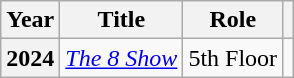<table class="wikitable plainrowheaders">
<tr>
<th scope="col">Year</th>
<th scope="col">Title</th>
<th scope="col">Role</th>
<th scope="col" class="unsortable"></th>
</tr>
<tr>
<th scope="row">2024</th>
<td><em><a href='#'>The 8 Show</a></em></td>
<td>5th Floor</td>
<td></td>
</tr>
</table>
